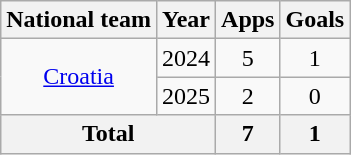<table class=wikitable style=text-align:center>
<tr>
<th>National team</th>
<th>Year</th>
<th>Apps</th>
<th>Goals</th>
</tr>
<tr>
<td rowspan="2"><a href='#'>Croatia</a></td>
<td>2024</td>
<td>5</td>
<td>1</td>
</tr>
<tr>
<td>2025</td>
<td>2</td>
<td>0</td>
</tr>
<tr>
<th colspan="2">Total</th>
<th>7</th>
<th>1</th>
</tr>
</table>
